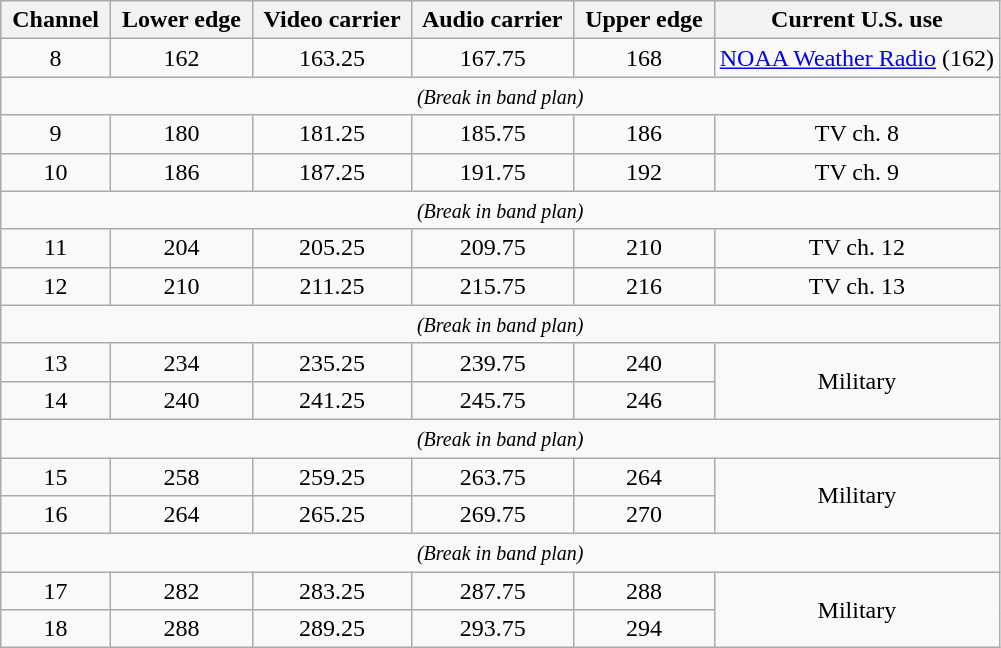<table class="wikitable" style="text-align: center">
<tr>
<th> Channel </th>
<th> Lower edge </th>
<th> Video carrier </th>
<th> Audio carrier </th>
<th> Upper edge </th>
<th> Current U.S. use </th>
</tr>
<tr>
<td>8</td>
<td>162</td>
<td>163.25</td>
<td>167.75</td>
<td>168</td>
<td><a href='#'>NOAA Weather Radio</a> (162)</td>
</tr>
<tr>
<td colspan="6"><small><em>(Break in band plan)</em></small></td>
</tr>
<tr>
<td>9</td>
<td>180</td>
<td>181.25</td>
<td>185.75</td>
<td>186</td>
<td>TV ch. 8</td>
</tr>
<tr>
<td>10</td>
<td>186</td>
<td>187.25</td>
<td>191.75</td>
<td>192</td>
<td>TV ch. 9</td>
</tr>
<tr>
<td colspan="6"><small><em>(Break in band plan)</em></small></td>
</tr>
<tr>
<td>11</td>
<td>204</td>
<td>205.25</td>
<td>209.75</td>
<td>210</td>
<td>TV ch. 12</td>
</tr>
<tr>
<td>12</td>
<td>210</td>
<td>211.25</td>
<td>215.75</td>
<td>216</td>
<td>TV ch. 13</td>
</tr>
<tr>
<td colspan="6"><small><em>(Break in band plan)</em></small></td>
</tr>
<tr>
<td>13</td>
<td>234</td>
<td>235.25</td>
<td>239.75</td>
<td>240</td>
<td rowspan=2>Military</td>
</tr>
<tr>
<td>14</td>
<td>240</td>
<td>241.25</td>
<td>245.75</td>
<td>246</td>
</tr>
<tr>
<td colspan="6"><small><em>(Break in band plan)</em></small></td>
</tr>
<tr>
<td>15</td>
<td>258</td>
<td>259.25</td>
<td>263.75</td>
<td>264</td>
<td rowspan=2>Military</td>
</tr>
<tr>
<td>16</td>
<td>264</td>
<td>265.25</td>
<td>269.75</td>
<td>270</td>
</tr>
<tr>
<td colspan="6"><small><em>(Break in band plan)</em></small></td>
</tr>
<tr>
<td>17</td>
<td>282</td>
<td>283.25</td>
<td>287.75</td>
<td>288</td>
<td rowspan=2>Military</td>
</tr>
<tr>
<td>18</td>
<td>288</td>
<td>289.25</td>
<td>293.75</td>
<td>294</td>
</tr>
</table>
